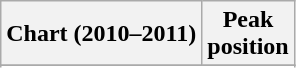<table class="wikitable sortable plainrowheaders" style="text-align:center">
<tr>
<th scope="col">Chart (2010–2011)</th>
<th scope="col">Peak<br>position</th>
</tr>
<tr>
</tr>
<tr>
</tr>
<tr>
</tr>
</table>
